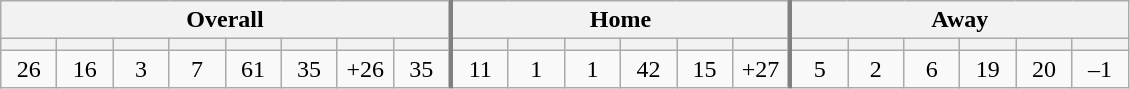<table class="wikitable" style="text-align: center;">
<tr>
<th colspan=8 style="border-right:3px solid grey;">Overall</th>
<th colspan=6 style="border-right:3px solid grey;">Home</th>
<th colspan=6>Away</th>
</tr>
<tr>
<th width=30></th>
<th width=30></th>
<th width=30></th>
<th width=30></th>
<th width=30></th>
<th width=30></th>
<th width=30></th>
<th width=30 style="border-right:3px solid grey;"></th>
<th width=30></th>
<th width=30></th>
<th width=30></th>
<th width=30></th>
<th width=30></th>
<th width=30 style="border-right:3px solid grey;"></th>
<th width=30></th>
<th width=30></th>
<th width=30></th>
<th width=30></th>
<th width=30></th>
<th width=30></th>
</tr>
<tr>
<td>26</td>
<td>16</td>
<td>3</td>
<td>7</td>
<td>61</td>
<td>35</td>
<td>+26</td>
<td width=30 style="border-right:3px solid grey;">35</td>
<td>11</td>
<td>1</td>
<td>1</td>
<td>42</td>
<td>15</td>
<td width=30 style="border-right:3px solid grey;">+27</td>
<td>5</td>
<td>2</td>
<td>6</td>
<td>19</td>
<td>20</td>
<td>–1</td>
</tr>
</table>
